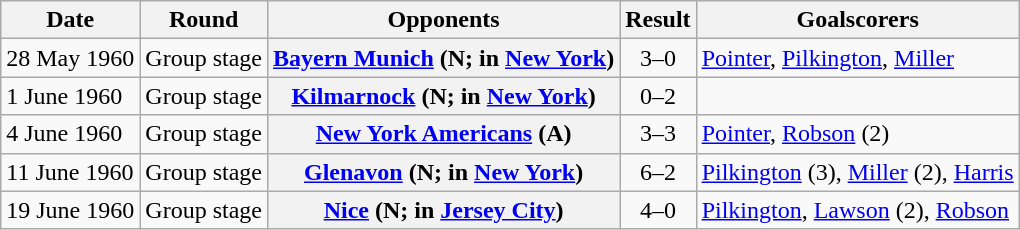<table class="wikitable plainrowheaders sortable">
<tr>
<th scope=col>Date</th>
<th scope=col>Round</th>
<th scope=col>Opponents</th>
<th scope=col>Result</th>
<th scope=col class=unsortable>Goalscorers</th>
</tr>
<tr>
<td>28 May 1960</td>
<td>Group stage</td>
<th scope=row><a href='#'>Bayern Munich</a> (N; in <a href='#'>New York</a>)</th>
<td align=center>3–0</td>
<td><a href='#'>Pointer</a>, <a href='#'>Pilkington</a>, <a href='#'>Miller</a></td>
</tr>
<tr>
<td>1 June 1960</td>
<td>Group stage</td>
<th scope=row><a href='#'>Kilmarnock</a> (N; in <a href='#'>New York</a>)</th>
<td align=center>0–2</td>
<td></td>
</tr>
<tr>
<td>4 June 1960</td>
<td>Group stage</td>
<th scope=row><a href='#'>New York Americans</a> (A)</th>
<td align=center>3–3</td>
<td><a href='#'>Pointer</a>, <a href='#'>Robson</a> (2)</td>
</tr>
<tr>
<td>11 June 1960</td>
<td>Group stage</td>
<th scope=row><a href='#'>Glenavon</a> (N; in <a href='#'>New York</a>)</th>
<td align=center>6–2</td>
<td><a href='#'>Pilkington</a> (3), <a href='#'>Miller</a> (2), <a href='#'>Harris</a></td>
</tr>
<tr>
<td>19 June 1960</td>
<td>Group stage</td>
<th scope=row><a href='#'>Nice</a> (N; in <a href='#'>Jersey City</a>)</th>
<td align=center>4–0</td>
<td><a href='#'>Pilkington</a>, <a href='#'>Lawson</a> (2), <a href='#'>Robson</a></td>
</tr>
</table>
